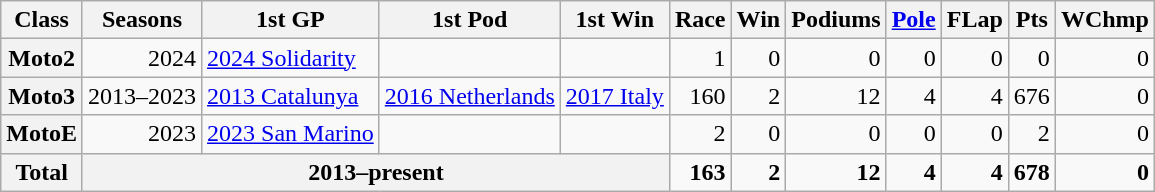<table class="wikitable" style=text-align:right>
<tr>
<th>Class</th>
<th>Seasons</th>
<th>1st GP</th>
<th>1st Pod</th>
<th>1st Win</th>
<th>Race</th>
<th>Win</th>
<th>Podiums</th>
<th><a href='#'>Pole</a></th>
<th>FLap</th>
<th>Pts</th>
<th>WChmp</th>
</tr>
<tr>
<th>Moto2</th>
<td>2024</td>
<td align="left"><a href='#'>2024 Solidarity</a></td>
<td align="left"></td>
<td align="left"></td>
<td>1</td>
<td>0</td>
<td>0</td>
<td>0</td>
<td>0</td>
<td>0</td>
<td>0</td>
</tr>
<tr>
<th>Moto3</th>
<td>2013–2023</td>
<td align="left"><a href='#'>2013 Catalunya</a></td>
<td align="left"><a href='#'>2016 Netherlands</a></td>
<td align="left"><a href='#'>2017 Italy</a></td>
<td>160</td>
<td>2</td>
<td>12</td>
<td>4</td>
<td>4</td>
<td>676</td>
<td>0</td>
</tr>
<tr>
<th>MotoE</th>
<td>2023</td>
<td align="left"><a href='#'>2023 San Marino</a></td>
<td align="left"></td>
<td align="left"></td>
<td>2</td>
<td>0</td>
<td>0</td>
<td>0</td>
<td>0</td>
<td>2</td>
<td>0</td>
</tr>
<tr>
<th>Total</th>
<th colspan=4>2013–present</th>
<td><strong>163</strong></td>
<td><strong>2</strong></td>
<td><strong>12</strong></td>
<td><strong>4</strong></td>
<td><strong>4</strong></td>
<td><strong>678</strong></td>
<td><strong>0</strong></td>
</tr>
</table>
